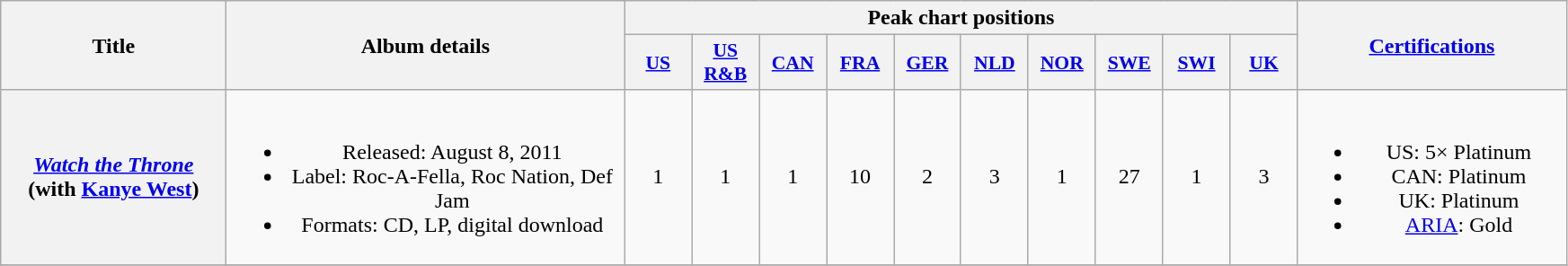<table class="wikitable plainrowheaders" style="text-align:center;">
<tr>
<th scope="col" rowspan="2" style="width:10em;">Title</th>
<th scope="col" rowspan="2" style="width:18em;">Album details</th>
<th scope="col" colspan="10">Peak chart positions</th>
<th scope="col" rowspan="2" style="width:12em;"><a href='#'>Certifications</a></th>
</tr>
<tr>
<th scope="col" style="width:3em;font-size:90%;"><a href='#'>US</a><br></th>
<th scope="col" style="width:3em;font-size:90%;"><a href='#'>US R&B</a><br></th>
<th scope="col" style="width:3em;font-size:90%;"><a href='#'>CAN</a><br></th>
<th scope="col" style="width:3em;font-size:90%;"><a href='#'>FRA</a><br></th>
<th scope="col" style="width:3em;font-size:90%;"><a href='#'>GER</a><br></th>
<th scope="col" style="width:3em;font-size:90%;"><a href='#'>NLD</a><br></th>
<th scope="col" style="width:3em;font-size:90%;"><a href='#'>NOR</a><br></th>
<th scope="col" style="width:3em;font-size:90%;"><a href='#'>SWE</a><br></th>
<th scope="col" style="width:3em;font-size:90%;"><a href='#'>SWI</a><br></th>
<th scope="col" style="width:3em;font-size:90%;"><a href='#'>UK</a><br></th>
</tr>
<tr>
<th scope="row"><em><a href='#'>Watch the Throne</a></em><br><span>(with <a href='#'>Kanye West</a>)</span></th>
<td><br><ul><li>Released: August 8, 2011</li><li>Label: Roc-A-Fella, Roc Nation, Def Jam</li><li>Formats: CD, LP, digital download</li></ul></td>
<td>1</td>
<td>1</td>
<td>1</td>
<td>10</td>
<td>2</td>
<td>3</td>
<td>1</td>
<td>27</td>
<td>1</td>
<td>3</td>
<td><br><ul><li>US: 5× Platinum</li><li>CAN: Platinum</li><li>UK: Platinum</li><li><a href='#'>ARIA</a>: Gold</li></ul></td>
</tr>
<tr>
</tr>
</table>
